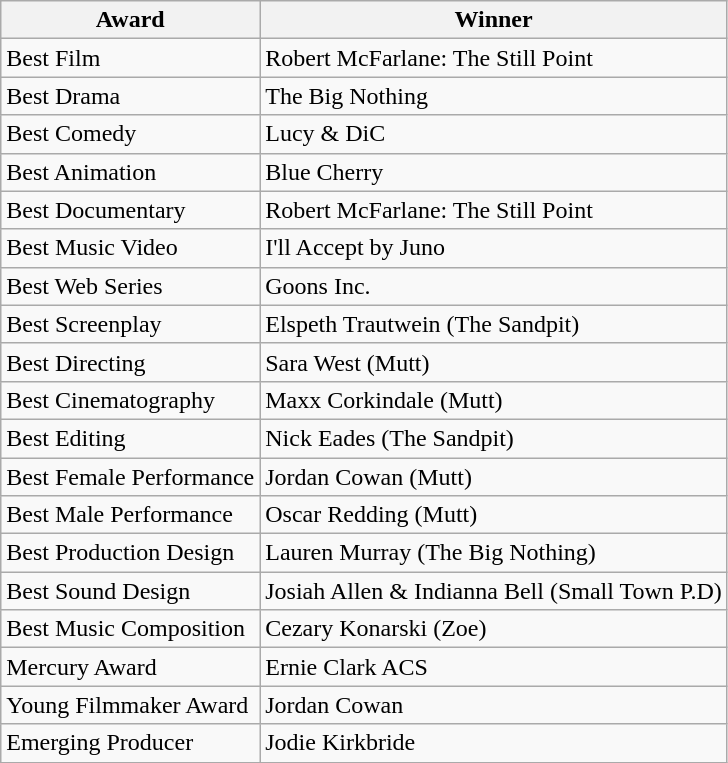<table class="wikitable">
<tr>
<th>Award</th>
<th>Winner</th>
</tr>
<tr>
<td>Best  Film</td>
<td>Robert McFarlane: The Still Point</td>
</tr>
<tr>
<td>Best Drama</td>
<td>The Big Nothing</td>
</tr>
<tr>
<td>Best Comedy</td>
<td>Lucy & DiC</td>
</tr>
<tr>
<td>Best Animation</td>
<td>Blue Cherry</td>
</tr>
<tr>
<td>Best  Documentary</td>
<td>Robert McFarlane: The Still Point</td>
</tr>
<tr>
<td>Best Music  Video</td>
<td>I'll Accept by Juno</td>
</tr>
<tr>
<td>Best Web Series</td>
<td>Goons Inc.</td>
</tr>
<tr>
<td>Best  Screenplay</td>
<td>Elspeth Trautwein (The Sandpit)</td>
</tr>
<tr>
<td>Best Directing</td>
<td>Sara West (Mutt)</td>
</tr>
<tr>
<td>Best  Cinematography</td>
<td>Maxx Corkindale (Mutt)</td>
</tr>
<tr>
<td>Best Editing</td>
<td>Nick Eades (The Sandpit)</td>
</tr>
<tr>
<td>Best Female  Performance</td>
<td>Jordan Cowan (Mutt)</td>
</tr>
<tr>
<td>Best Male  Performance</td>
<td>Oscar Redding (Mutt)</td>
</tr>
<tr>
<td>Best  Production Design</td>
<td>Lauren Murray (The Big Nothing)</td>
</tr>
<tr>
<td>Best Sound  Design</td>
<td>Josiah Allen & Indianna Bell (Small Town P.D)</td>
</tr>
<tr>
<td>Best Music  Composition</td>
<td>Cezary Konarski (Zoe)</td>
</tr>
<tr>
<td>Mercury Award</td>
<td>Ernie Clark ACS</td>
</tr>
<tr>
<td>Young  Filmmaker Award</td>
<td>Jordan Cowan</td>
</tr>
<tr>
<td>Emerging  Producer</td>
<td>Jodie Kirkbride</td>
</tr>
</table>
